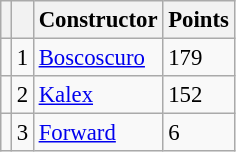<table class="wikitable" style="font-size: 95%;">
<tr>
<th></th>
<th></th>
<th>Constructor</th>
<th>Points</th>
</tr>
<tr>
<td></td>
<td align=center>1</td>
<td> <a href='#'>Boscoscuro</a></td>
<td align=left>179</td>
</tr>
<tr>
<td></td>
<td align=center>2</td>
<td> <a href='#'>Kalex</a></td>
<td align=left>152</td>
</tr>
<tr>
<td></td>
<td align=center>3</td>
<td> <a href='#'>Forward</a></td>
<td align=left>6</td>
</tr>
</table>
